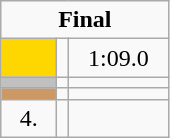<table class=wikitable style="text-align:center">
<tr>
<td colspan=3><strong>Final</strong></td>
</tr>
<tr>
<td width=30 bgcolor=gold></td>
<td align=left></td>
<td width=60>1:09.0</td>
</tr>
<tr>
<td bgcolor=silver></td>
<td align=left></td>
<td></td>
</tr>
<tr>
<td bgcolor=cc9966></td>
<td align=left></td>
<td></td>
</tr>
<tr>
<td>4.</td>
<td align=left></td>
<td></td>
</tr>
</table>
